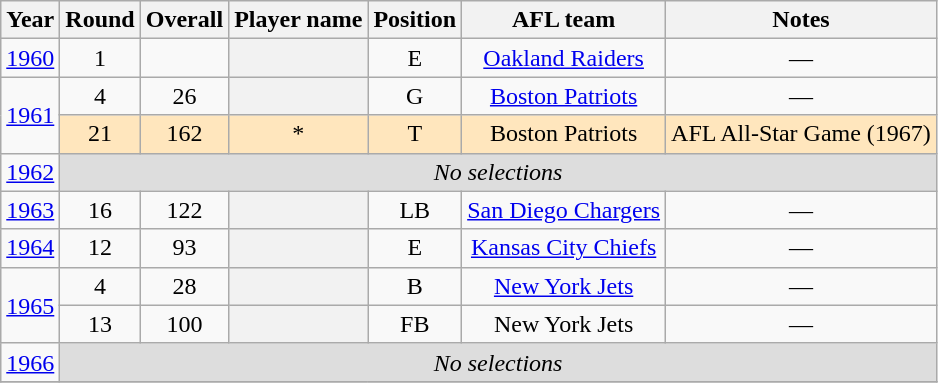<table class="wikitable sortable" style="text-align:center">
<tr>
<th scope="col">Year</th>
<th scope="col">Round</th>
<th scope="col">Overall</th>
<th scope="col">Player name</th>
<th scope="col">Position</th>
<th scope="col">AFL team</th>
<th scope="col">Notes</th>
</tr>
<tr>
<td rowspan=1><a href='#'>1960</a></td>
<td>1</td>
<td></td>
<th scope="row"></th>
<td>E</td>
<td><a href='#'>Oakland Raiders</a></td>
<td>—</td>
</tr>
<tr>
<td rowspan=2><a href='#'>1961</a><br></td>
<td>4</td>
<td>26</td>
<th scope="row"></th>
<td>G</td>
<td><a href='#'>Boston Patriots</a></td>
<td>—</td>
</tr>
<tr>
<td align="center" bgcolor=#FFE6BD>21</td>
<td align="center" bgcolor=#FFE6BD>162</td>
<td align="center" bgcolor=#FFE6BD><strong></strong>*</td>
<td align="center" bgcolor=#FFE6BD>T</td>
<td align="center" bgcolor=#FFE6BD>Boston Patriots</td>
<td align="left"   bgcolor=#FFE6BD>AFL All-Star Game (1967)</td>
</tr>
<tr>
<td rowspan=1><a href='#'>1962</a><br></td>
<td colspan=6 bgcolor="#dddddd"><em>No selections</em></td>
</tr>
<tr>
<td rowspan=1><a href='#'>1963</a><br></td>
<td>16</td>
<td>122</td>
<th scope="row"></th>
<td>LB</td>
<td><a href='#'>San Diego Chargers</a></td>
<td>—</td>
</tr>
<tr>
<td rowspan=1><a href='#'>1964</a><br></td>
<td>12</td>
<td>93</td>
<th scope="row"></th>
<td>E</td>
<td><a href='#'>Kansas City Chiefs</a></td>
<td>—</td>
</tr>
<tr>
<td rowspan=2><a href='#'>1965</a><br></td>
<td>4</td>
<td>28</td>
<th scope="row"></th>
<td>B</td>
<td><a href='#'>New York Jets</a></td>
<td>—</td>
</tr>
<tr>
<td>13</td>
<td>100</td>
<th scope="row"></th>
<td>FB</td>
<td>New York Jets</td>
<td>—</td>
</tr>
<tr>
<td rowspan=1><a href='#'>1966</a><br></td>
<td colspan=6 bgcolor="#dddddd"><em>No selections</em></td>
</tr>
<tr>
</tr>
</table>
